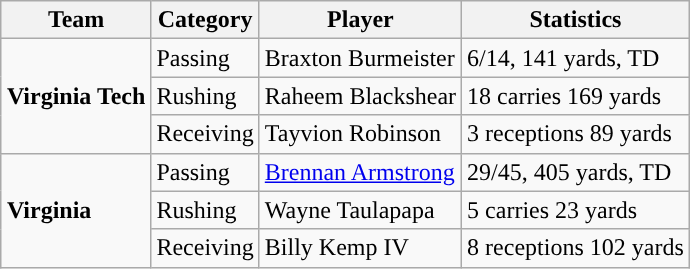<table class="wikitable" style="float: right;">
<tr>
<th>Team</th>
<th>Category</th>
<th>Player</th>
<th>Statistics</th>
</tr>
<tr>
<td rowspan=3><strong>Virginia Tech</strong></td>
<td>Passing</td>
<td>Braxton Burmeister</td>
<td>6/14, 141 yards, TD</td>
</tr>
<tr>
<td>Rushing</td>
<td>Raheem Blackshear</td>
<td>18 carries 169 yards</td>
</tr>
<tr>
<td>Receiving</td>
<td>Tayvion Robinson</td>
<td>3 receptions 89 yards</td>
</tr>
<tr>
<td rowspan=3><strong>Virginia</strong></td>
<td>Passing</td>
<td><a href='#'>Brennan Armstrong</a></td>
<td>29/45, 405 yards, TD</td>
</tr>
<tr>
<td>Rushing</td>
<td>Wayne Taulapapa</td>
<td>5 carries 23 yards</td>
</tr>
<tr>
<td>Receiving</td>
<td>Billy Kemp IV</td>
<td>8 receptions 102 yards</td>
</tr>
</table>
